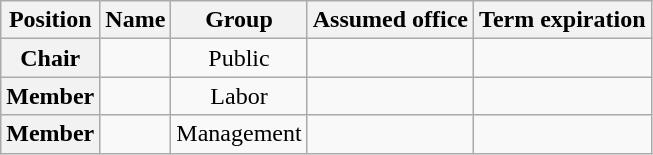<table class="wikitable sortable" style="text-align:center">
<tr>
<th>Position</th>
<th>Name</th>
<th>Group</th>
<th>Assumed office</th>
<th>Term expiration</th>
</tr>
<tr>
<th>Chair</th>
<td></td>
<td>Public</td>
<td></td>
<td></td>
</tr>
<tr>
<th>Member</th>
<td></td>
<td>Labor</td>
<td></td>
<td></td>
</tr>
<tr>
<th>Member</th>
<td></td>
<td>Management</td>
<td></td>
<td></td>
</tr>
</table>
